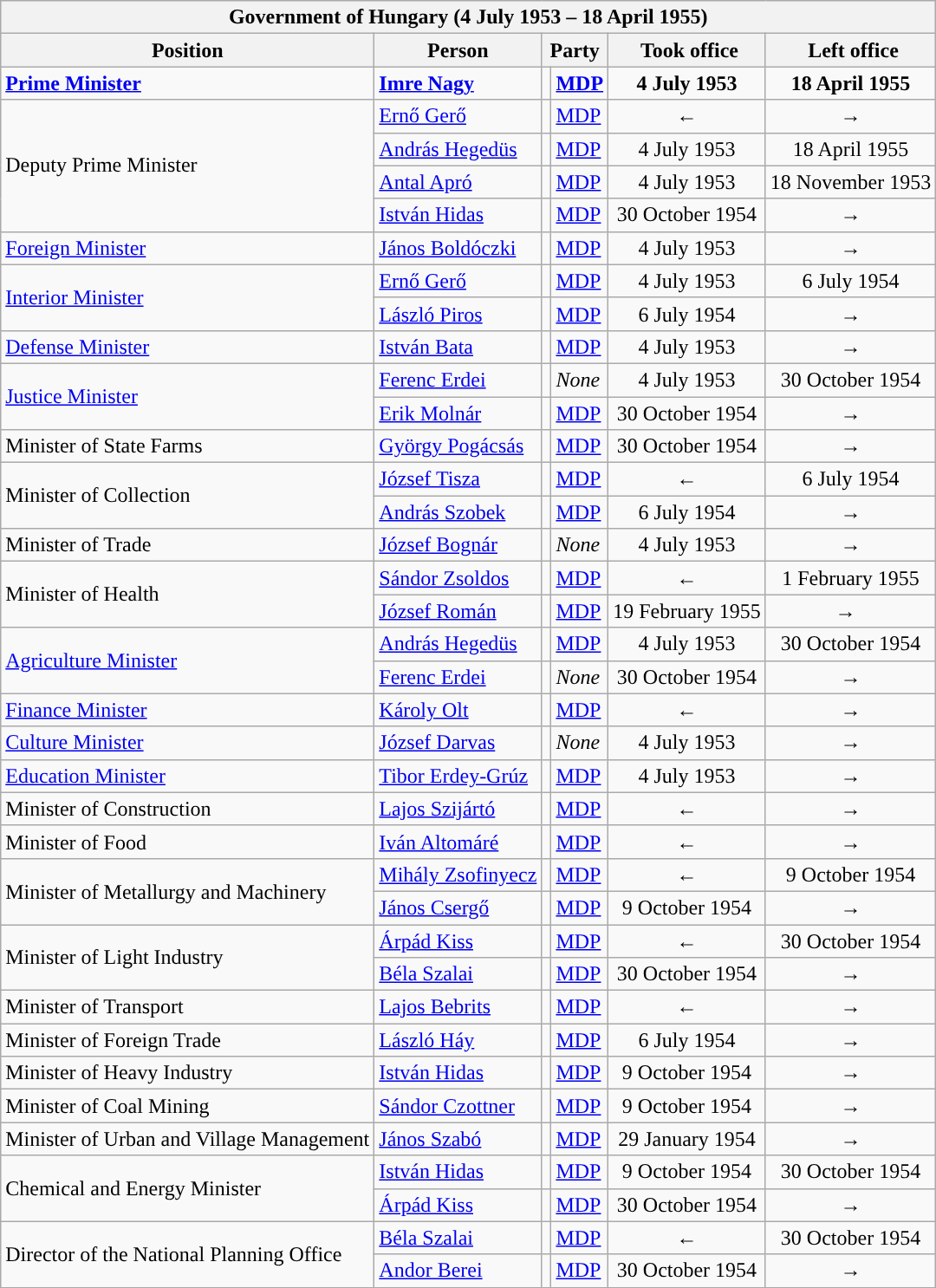<table class=wikitable style="text-align:left">
<tr>
<th colspan=6>Government of Hungary (4 July 1953 – 18 April 1955)</th>
</tr>
<tr>
<th>Position</th>
<th>Person</th>
<th colspan=2>Party</th>
<th style="text-align:center;"> Took office</th>
<th style="text-align:center;"> Left office</th>
</tr>
<tr>
<td><strong><a href='#'>Prime Minister</a></strong></td>
<td><strong><a href='#'>Imre Nagy</a></strong></td>
<td style="background:"></td>
<td><strong><a href='#'>MDP</a></strong></td>
<td style="text-align:center;"><strong>4 July 1953</strong></td>
<td style="text-align:center;"><strong>18 April 1955</strong></td>
</tr>
<tr>
<td rowspan=4>Deputy Prime Minister</td>
<td><a href='#'>Ernő Gerő</a></td>
<td style="background:"></td>
<td><a href='#'>MDP</a></td>
<td style="text-align:center;">←</td>
<td style="text-align:center;">→</td>
</tr>
<tr>
<td><a href='#'>András Hegedüs</a></td>
<td style="background:"></td>
<td><a href='#'>MDP</a></td>
<td style="text-align:center;">4 July 1953</td>
<td style="text-align:center;">18 April 1955</td>
</tr>
<tr>
<td><a href='#'>Antal Apró</a></td>
<td style="background:"></td>
<td><a href='#'>MDP</a></td>
<td style="text-align:center;">4 July 1953</td>
<td style="text-align:center;">18 November 1953</td>
</tr>
<tr>
<td><a href='#'>István Hidas</a></td>
<td style="background:"></td>
<td><a href='#'>MDP</a></td>
<td style="text-align:center;">30 October 1954</td>
<td style="text-align:center;">→</td>
</tr>
<tr>
<td><a href='#'>Foreign Minister</a></td>
<td><a href='#'>János Boldóczki</a></td>
<td style="background:"></td>
<td><a href='#'>MDP</a></td>
<td style="text-align:center;">4 July 1953</td>
<td style="text-align:center;">→</td>
</tr>
<tr>
<td rowspan=2><a href='#'>Interior Minister</a></td>
<td><a href='#'>Ernő Gerő</a></td>
<td style="background:"></td>
<td><a href='#'>MDP</a></td>
<td style="text-align:center;">4 July 1953</td>
<td style="text-align:center;">6 July 1954</td>
</tr>
<tr>
<td><a href='#'>László Piros</a></td>
<td style="background:"></td>
<td><a href='#'>MDP</a></td>
<td style="text-align:center;">6 July 1954</td>
<td style="text-align:center;">→</td>
</tr>
<tr>
<td><a href='#'>Defense Minister</a></td>
<td><a href='#'>István Bata</a></td>
<td style="background:"></td>
<td><a href='#'>MDP</a></td>
<td style="text-align:center;">4 July 1953</td>
<td style="text-align:center;">→</td>
</tr>
<tr>
<td rowspan=2><a href='#'>Justice Minister</a></td>
<td><a href='#'>Ferenc Erdei</a></td>
<td style="background:"></td>
<td><em>None</em></td>
<td style="text-align:center;">4 July 1953</td>
<td style="text-align:center;">30 October 1954</td>
</tr>
<tr>
<td><a href='#'>Erik Molnár</a></td>
<td style="background:"></td>
<td><a href='#'>MDP</a></td>
<td style="text-align:center;">30 October 1954</td>
<td style="text-align:center;">→</td>
</tr>
<tr>
<td>Minister of State Farms</td>
<td><a href='#'>György Pogácsás</a></td>
<td style="background:"></td>
<td><a href='#'>MDP</a></td>
<td style="text-align:center;">30 October 1954</td>
<td style="text-align:center;">→</td>
</tr>
<tr>
<td rowspan=2>Minister of Collection</td>
<td><a href='#'>József Tisza</a></td>
<td style="background:"></td>
<td><a href='#'>MDP</a></td>
<td style="text-align:center;">←</td>
<td style="text-align:center;">6 July 1954</td>
</tr>
<tr>
<td><a href='#'>András Szobek</a></td>
<td style="background:"></td>
<td><a href='#'>MDP</a></td>
<td style="text-align:center;">6 July 1954</td>
<td style="text-align:center;">→</td>
</tr>
<tr>
<td>Minister of Trade</td>
<td><a href='#'>József Bognár</a></td>
<td style="background:"></td>
<td><em>None</em></td>
<td style="text-align:center;">4 July 1953</td>
<td style="text-align:center;">→</td>
</tr>
<tr>
<td rowspan=2>Minister of Health</td>
<td><a href='#'>Sándor Zsoldos</a></td>
<td style="background:"></td>
<td><a href='#'>MDP</a></td>
<td style="text-align:center;">←</td>
<td style="text-align:center;">1 February 1955</td>
</tr>
<tr>
<td><a href='#'>József Román</a></td>
<td style="background:"></td>
<td><a href='#'>MDP</a></td>
<td style="text-align:center;">19 February 1955</td>
<td style="text-align:center;">→  </td>
</tr>
<tr>
<td rowspan=2><a href='#'>Agriculture Minister</a></td>
<td><a href='#'>András Hegedüs</a></td>
<td style="background:"></td>
<td><a href='#'>MDP</a></td>
<td style="text-align:center;">4 July 1953</td>
<td style="text-align:center;">30 October 1954</td>
</tr>
<tr>
<td><a href='#'>Ferenc Erdei</a></td>
<td style="background:"></td>
<td><em>None</em></td>
<td style="text-align:center;">30 October 1954</td>
<td style="text-align:center;">→</td>
</tr>
<tr>
<td><a href='#'>Finance Minister</a></td>
<td><a href='#'>Károly Olt</a></td>
<td style="background:"></td>
<td><a href='#'>MDP</a></td>
<td style="text-align:center;">←</td>
<td style="text-align:center;">→</td>
</tr>
<tr>
<td><a href='#'>Culture Minister</a></td>
<td><a href='#'>József Darvas</a></td>
<td style="background:"></td>
<td><em>None</em></td>
<td style="text-align:center;">4 July 1953</td>
<td style="text-align:center;">→</td>
</tr>
<tr>
<td><a href='#'>Education Minister</a></td>
<td><a href='#'>Tibor Erdey-Grúz</a></td>
<td style="background:"></td>
<td><a href='#'>MDP</a></td>
<td style="text-align:center;">4 July 1953</td>
<td style="text-align:center;">→</td>
</tr>
<tr>
<td>Minister of Construction</td>
<td><a href='#'>Lajos Szijártó</a></td>
<td style="background:"></td>
<td><a href='#'>MDP</a></td>
<td style="text-align:center;">←</td>
<td style="text-align:center;">→</td>
</tr>
<tr>
<td>Minister of Food</td>
<td><a href='#'>Iván Altomáré</a></td>
<td style="background:"></td>
<td><a href='#'>MDP</a></td>
<td style="text-align:center;">←</td>
<td style="text-align:center;">→</td>
</tr>
<tr>
<td rowspan=2>Minister of Metallurgy and Machinery</td>
<td><a href='#'>Mihály Zsofinyecz</a></td>
<td style="background:"></td>
<td><a href='#'>MDP</a></td>
<td style="text-align:center;">←</td>
<td style="text-align:center;">9 October 1954</td>
</tr>
<tr>
<td><a href='#'>János Csergő</a></td>
<td style="background:"></td>
<td><a href='#'>MDP</a></td>
<td style="text-align:center;">9 October 1954</td>
<td style="text-align:center;">→</td>
</tr>
<tr>
<td rowspan=2>Minister of Light Industry</td>
<td><a href='#'>Árpád Kiss</a></td>
<td style="background:"></td>
<td><a href='#'>MDP</a></td>
<td style="text-align:center;">←</td>
<td style="text-align:center;">30 October 1954</td>
</tr>
<tr>
<td><a href='#'>Béla Szalai</a></td>
<td style="background:"></td>
<td><a href='#'>MDP</a></td>
<td style="text-align:center;">30 October 1954</td>
<td style="text-align:center;">→</td>
</tr>
<tr>
<td>Minister of Transport</td>
<td><a href='#'>Lajos Bebrits</a></td>
<td style="background:"></td>
<td><a href='#'>MDP</a></td>
<td style="text-align:center;">←</td>
<td style="text-align:center;">→</td>
</tr>
<tr>
<td>Minister of Foreign Trade</td>
<td><a href='#'>László Háy</a></td>
<td style="background:"></td>
<td><a href='#'>MDP</a></td>
<td style="text-align:center;">6 July 1954</td>
<td style="text-align:center;">→</td>
</tr>
<tr>
<td>Minister of Heavy Industry</td>
<td><a href='#'>István Hidas</a></td>
<td style="background:"></td>
<td><a href='#'>MDP</a></td>
<td style="text-align:center;">9 October 1954</td>
<td style="text-align:center;">→</td>
</tr>
<tr>
<td>Minister of Coal Mining</td>
<td><a href='#'>Sándor Czottner</a></td>
<td style="background:"></td>
<td><a href='#'>MDP</a></td>
<td style="text-align:center;">9 October 1954</td>
<td style="text-align:center;">→</td>
</tr>
<tr>
<td>Minister of Urban and Village Management</td>
<td><a href='#'>János Szabó</a></td>
<td style="background:"></td>
<td><a href='#'>MDP</a></td>
<td style="text-align:center;">29 January 1954</td>
<td style="text-align:center;">→</td>
</tr>
<tr>
<td rowspan=2>Chemical and Energy Minister</td>
<td><a href='#'>István Hidas</a></td>
<td style="background:"></td>
<td><a href='#'>MDP</a></td>
<td style="text-align:center;">9 October 1954</td>
<td style="text-align:center;">30 October 1954</td>
</tr>
<tr>
<td><a href='#'>Árpád Kiss</a></td>
<td style="background:"></td>
<td><a href='#'>MDP</a></td>
<td style="text-align:center;">30 October 1954</td>
<td style="text-align:center;">→</td>
</tr>
<tr>
<td rowspan=2>Director of the National Planning Office</td>
<td><a href='#'>Béla Szalai</a></td>
<td style="background:"></td>
<td><a href='#'>MDP</a></td>
<td style="text-align:center;">←</td>
<td style="text-align:center;">30 October 1954</td>
</tr>
<tr>
<td><a href='#'>Andor Berei</a></td>
<td style="background:"></td>
<td><a href='#'>MDP</a></td>
<td style="text-align:center;">30 October 1954</td>
<td style="text-align:center;">→</td>
</tr>
</table>
